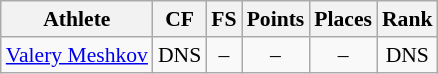<table class="wikitable" border="1" style="font-size:90%">
<tr>
<th>Athlete</th>
<th>CF</th>
<th>FS</th>
<th>Points</th>
<th>Places</th>
<th>Rank</th>
</tr>
<tr align=center>
<td align=left><a href='#'>Valery Meshkov</a></td>
<td>DNS</td>
<td>–</td>
<td>–</td>
<td>–</td>
<td>DNS</td>
</tr>
</table>
